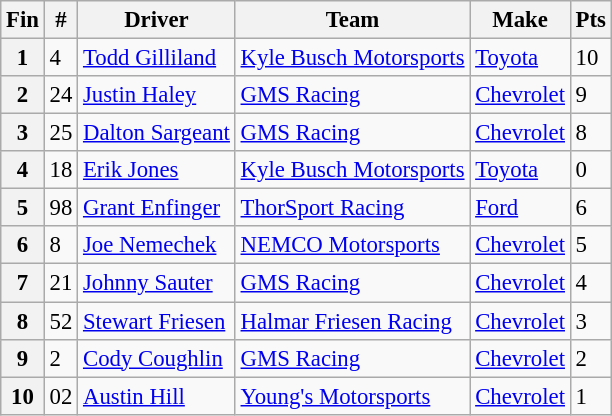<table class="wikitable" style="font-size:95%">
<tr>
<th>Fin</th>
<th>#</th>
<th>Driver</th>
<th>Team</th>
<th>Make</th>
<th>Pts</th>
</tr>
<tr>
<th>1</th>
<td>4</td>
<td><a href='#'>Todd Gilliland</a></td>
<td><a href='#'>Kyle Busch Motorsports</a></td>
<td><a href='#'>Toyota</a></td>
<td>10</td>
</tr>
<tr>
<th>2</th>
<td>24</td>
<td><a href='#'>Justin Haley</a></td>
<td><a href='#'>GMS Racing</a></td>
<td><a href='#'>Chevrolet</a></td>
<td>9</td>
</tr>
<tr>
<th>3</th>
<td>25</td>
<td><a href='#'>Dalton Sargeant</a></td>
<td><a href='#'>GMS Racing</a></td>
<td><a href='#'>Chevrolet</a></td>
<td>8</td>
</tr>
<tr>
<th>4</th>
<td>18</td>
<td><a href='#'>Erik Jones</a></td>
<td><a href='#'>Kyle Busch Motorsports</a></td>
<td><a href='#'>Toyota</a></td>
<td>0</td>
</tr>
<tr>
<th>5</th>
<td>98</td>
<td><a href='#'>Grant Enfinger</a></td>
<td><a href='#'>ThorSport Racing</a></td>
<td><a href='#'>Ford</a></td>
<td>6</td>
</tr>
<tr>
<th>6</th>
<td>8</td>
<td><a href='#'>Joe Nemechek</a></td>
<td><a href='#'>NEMCO Motorsports</a></td>
<td><a href='#'>Chevrolet</a></td>
<td>5</td>
</tr>
<tr>
<th>7</th>
<td>21</td>
<td><a href='#'>Johnny Sauter</a></td>
<td><a href='#'>GMS Racing</a></td>
<td><a href='#'>Chevrolet</a></td>
<td>4</td>
</tr>
<tr>
<th>8</th>
<td>52</td>
<td><a href='#'>Stewart Friesen</a></td>
<td><a href='#'>Halmar Friesen Racing</a></td>
<td><a href='#'>Chevrolet</a></td>
<td>3</td>
</tr>
<tr>
<th>9</th>
<td>2</td>
<td><a href='#'>Cody Coughlin</a></td>
<td><a href='#'>GMS Racing</a></td>
<td><a href='#'>Chevrolet</a></td>
<td>2</td>
</tr>
<tr>
<th>10</th>
<td>02</td>
<td><a href='#'>Austin Hill</a></td>
<td><a href='#'>Young's Motorsports</a></td>
<td><a href='#'>Chevrolet</a></td>
<td>1</td>
</tr>
</table>
